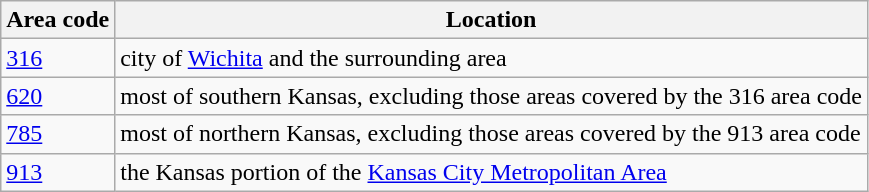<table class=wikitable>
<tr>
<th>Area code</th>
<th>Location</th>
</tr>
<tr>
<td><a href='#'>316</a></td>
<td>city of <a href='#'>Wichita</a> and the surrounding area</td>
</tr>
<tr>
<td><a href='#'>620</a></td>
<td>most of southern Kansas, excluding those areas covered by the 316 area code</td>
</tr>
<tr>
<td><a href='#'>785</a></td>
<td>most of northern Kansas, excluding those areas covered by the 913 area code</td>
</tr>
<tr>
<td><a href='#'>913</a></td>
<td>the Kansas portion of the <a href='#'>Kansas City Metropolitan Area</a></td>
</tr>
</table>
